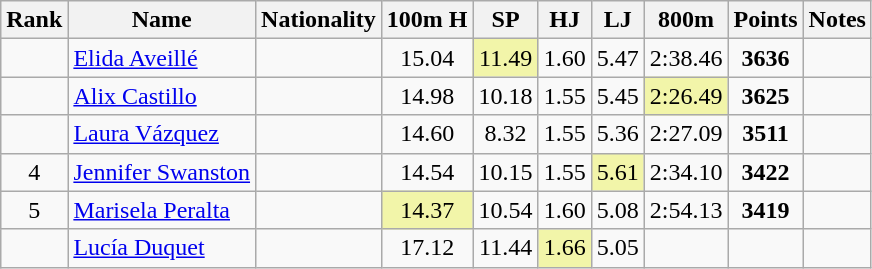<table class="wikitable sortable" style="text-align:center">
<tr>
<th>Rank</th>
<th>Name</th>
<th>Nationality</th>
<th>100m H</th>
<th>SP</th>
<th>HJ</th>
<th>LJ</th>
<th>800m</th>
<th>Points</th>
<th>Notes</th>
</tr>
<tr>
<td></td>
<td align=left><a href='#'>Elida Aveillé</a></td>
<td align=left></td>
<td>15.04</td>
<td bgcolor=#F2F5A9>11.49</td>
<td>1.60</td>
<td>5.47</td>
<td>2:38.46</td>
<td><strong>3636</strong></td>
<td></td>
</tr>
<tr>
<td></td>
<td align=left><a href='#'>Alix Castillo</a></td>
<td align=left></td>
<td>14.98</td>
<td>10.18</td>
<td>1.55</td>
<td>5.45</td>
<td bgcolor=#F2F5A9>2:26.49</td>
<td><strong>3625</strong></td>
</tr>
<tr>
<td></td>
<td align=left><a href='#'>Laura Vázquez</a></td>
<td align=left></td>
<td>14.60</td>
<td>8.32</td>
<td>1.55</td>
<td>5.36</td>
<td>2:27.09</td>
<td><strong>3511</strong></td>
<td></td>
</tr>
<tr>
<td>4</td>
<td align=left><a href='#'>Jennifer Swanston</a></td>
<td align=left></td>
<td>14.54</td>
<td>10.15</td>
<td>1.55</td>
<td bgcolor=#F2F5A9>5.61</td>
<td>2:34.10</td>
<td><strong>3422</strong></td>
<td></td>
</tr>
<tr>
<td>5</td>
<td align=left><a href='#'>Marisela Peralta</a></td>
<td align=left></td>
<td bgcolor=#F2F5A9>14.37</td>
<td>10.54</td>
<td>1.60</td>
<td>5.08</td>
<td>2:54.13</td>
<td><strong>3419</strong></td>
<td></td>
</tr>
<tr>
<td></td>
<td align=left><a href='#'>Lucía Duquet</a></td>
<td align=left></td>
<td>17.12</td>
<td>11.44</td>
<td bgcolor=#F2F5A9>1.66</td>
<td>5.05</td>
<td></td>
<td></td>
<td></td>
</tr>
</table>
